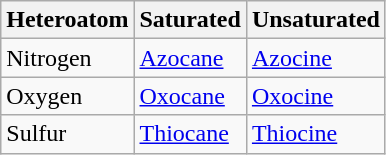<table class="wikitable">
<tr>
<th>Heteroatom</th>
<th>Saturated</th>
<th>Unsaturated</th>
</tr>
<tr>
<td>Nitrogen</td>
<td><a href='#'>Azocane</a></td>
<td><a href='#'>Azocine</a></td>
</tr>
<tr>
<td>Oxygen</td>
<td><a href='#'>Oxocane</a></td>
<td><a href='#'>Oxocine</a></td>
</tr>
<tr>
<td>Sulfur</td>
<td><a href='#'>Thiocane</a></td>
<td><a href='#'>Thiocine</a></td>
</tr>
</table>
